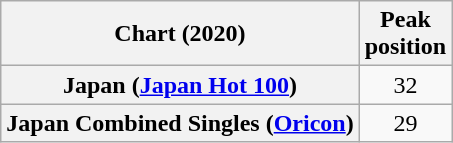<table class="wikitable sortable plainrowheaders" style="text-align:center">
<tr>
<th scope="col">Chart (2020)</th>
<th scope="col">Peak<br>position</th>
</tr>
<tr>
<th scope="row">Japan (<a href='#'>Japan Hot 100</a>)</th>
<td>32</td>
</tr>
<tr>
<th scope="row">Japan Combined Singles (<a href='#'>Oricon</a>)</th>
<td>29</td>
</tr>
</table>
